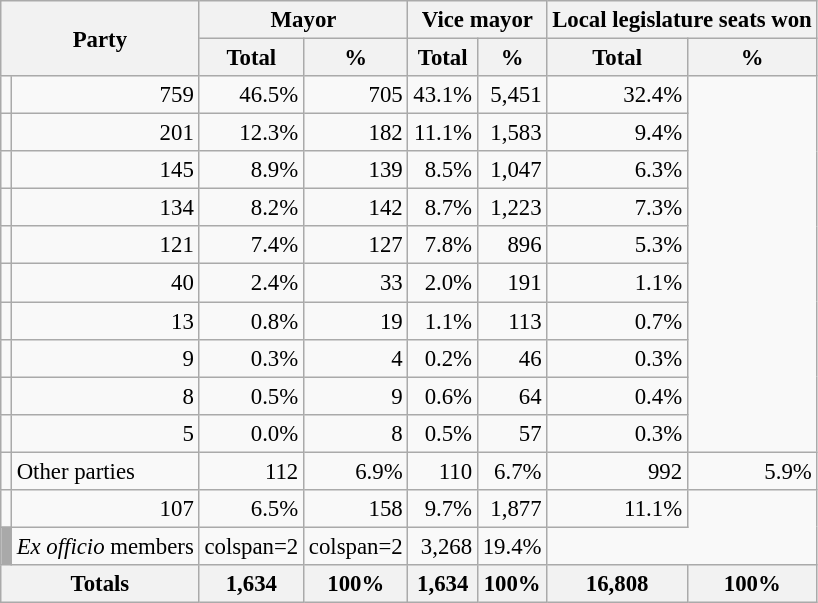<table class=wikitable style="text-align:right; font-size:95%">
<tr>
<th rowspan=2 colspan=2>Party</th>
<th colspan=2>Mayor</th>
<th colspan=2>Vice mayor</th>
<th colspan=2>Local legislature seats won</th>
</tr>
<tr>
<th>Total</th>
<th>%</th>
<th>Total</th>
<th>%</th>
<th>Total</th>
<th>%</th>
</tr>
<tr>
<td></td>
<td>759</td>
<td>46.5%</td>
<td>705</td>
<td>43.1%</td>
<td>5,451</td>
<td>32.4%</td>
</tr>
<tr>
<td></td>
<td>201</td>
<td>12.3%</td>
<td>182</td>
<td>11.1%</td>
<td>1,583</td>
<td>9.4%</td>
</tr>
<tr>
<td></td>
<td>145</td>
<td>8.9%</td>
<td>139</td>
<td>8.5%</td>
<td>1,047</td>
<td>6.3%</td>
</tr>
<tr>
<td></td>
<td>134</td>
<td>8.2%</td>
<td>142</td>
<td>8.7%</td>
<td>1,223</td>
<td>7.3%</td>
</tr>
<tr>
<td></td>
<td>121</td>
<td>7.4%</td>
<td>127</td>
<td>7.8%</td>
<td>896</td>
<td>5.3%</td>
</tr>
<tr>
<td></td>
<td>40</td>
<td>2.4%</td>
<td>33</td>
<td>2.0%</td>
<td>191</td>
<td>1.1%</td>
</tr>
<tr>
<td></td>
<td>13</td>
<td>0.8%</td>
<td>19</td>
<td>1.1%</td>
<td>113</td>
<td>0.7%</td>
</tr>
<tr>
<td></td>
<td>9</td>
<td>0.3%</td>
<td>4</td>
<td>0.2%</td>
<td>46</td>
<td>0.3%</td>
</tr>
<tr>
<td></td>
<td>8</td>
<td>0.5%</td>
<td>9</td>
<td>0.6%</td>
<td>64</td>
<td>0.4%</td>
</tr>
<tr>
<td></td>
<td>5</td>
<td>0.0%</td>
<td>8</td>
<td>0.5%</td>
<td>57</td>
<td>0.3%</td>
</tr>
<tr>
<td></td>
<td align="left">Other parties</td>
<td>112</td>
<td>6.9%</td>
<td>110</td>
<td>6.7%</td>
<td>992</td>
<td>5.9%</td>
</tr>
<tr>
<td></td>
<td>107</td>
<td>6.5%</td>
<td>158</td>
<td>9.7%</td>
<td>1,877</td>
<td>11.1%</td>
</tr>
<tr>
<td bgcolor=darkgray></td>
<td align="left"><em>Ex officio</em> members</td>
<td>colspan=2 </td>
<td>colspan=2 </td>
<td>3,268</td>
<td>19.4%</td>
</tr>
<tr>
<th colspan=2>Totals</th>
<th>1,634</th>
<th>100%</th>
<th>1,634</th>
<th>100%</th>
<th>16,808</th>
<th>100%</th>
</tr>
</table>
